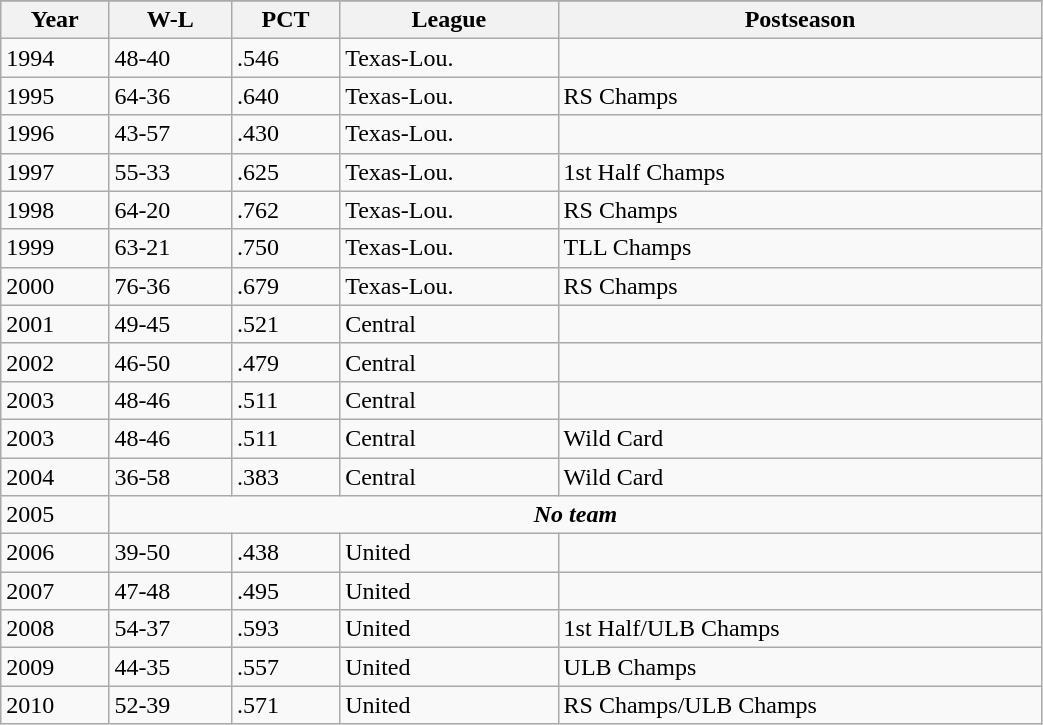<table class="wikitable" width="55%">
<tr>
</tr>
<tr>
<th>Year</th>
<th>W-L</th>
<th>PCT</th>
<th>League</th>
<th>Postseason</th>
</tr>
<tr>
<td>1994</td>
<td>48-40</td>
<td>.546</td>
<td>Texas-Lou.</td>
<td></td>
</tr>
<tr>
<td>1995</td>
<td>64-36</td>
<td>.640</td>
<td>Texas-Lou.</td>
<td>RS Champs</td>
</tr>
<tr>
<td>1996</td>
<td>43-57</td>
<td>.430</td>
<td>Texas-Lou.</td>
<td></td>
</tr>
<tr>
<td>1997</td>
<td>55-33</td>
<td>.625</td>
<td>Texas-Lou.</td>
<td>1st Half Champs</td>
</tr>
<tr>
<td>1998</td>
<td>64-20</td>
<td>.762</td>
<td>Texas-Lou.</td>
<td>RS Champs</td>
</tr>
<tr>
<td>1999</td>
<td>63-21</td>
<td>.750</td>
<td>Texas-Lou.</td>
<td>TLL Champs</td>
</tr>
<tr>
<td>2000</td>
<td>76-36</td>
<td>.679</td>
<td>Texas-Lou.</td>
<td>RS Champs</td>
</tr>
<tr>
<td>2001</td>
<td>49-45</td>
<td>.521</td>
<td>Central</td>
<td></td>
</tr>
<tr>
<td>2002</td>
<td>46-50</td>
<td>.479</td>
<td>Central</td>
<td></td>
</tr>
<tr>
<td>2003</td>
<td>48-46</td>
<td>.511</td>
<td>Central</td>
<td></td>
</tr>
<tr>
<td>2003</td>
<td>48-46</td>
<td>.511</td>
<td>Central</td>
<td>Wild Card</td>
</tr>
<tr>
<td>2004</td>
<td>36-58</td>
<td>.383</td>
<td>Central</td>
<td>Wild Card</td>
</tr>
<tr>
<td>2005</td>
<td colspan="4" align="center"><strong><em>No team</em></strong></td>
</tr>
<tr>
<td>2006</td>
<td>39-50</td>
<td>.438</td>
<td>United</td>
<td></td>
</tr>
<tr>
<td>2007</td>
<td>47-48</td>
<td>.495</td>
<td>United</td>
<td></td>
</tr>
<tr>
<td>2008</td>
<td>54-37</td>
<td>.593</td>
<td>United</td>
<td>1st Half/ULB Champs</td>
</tr>
<tr>
<td>2009</td>
<td>44-35</td>
<td>.557</td>
<td>United</td>
<td>ULB Champs</td>
</tr>
<tr>
<td>2010</td>
<td>52-39</td>
<td>.571</td>
<td>United</td>
<td>RS Champs/ULB Champs</td>
</tr>
</table>
